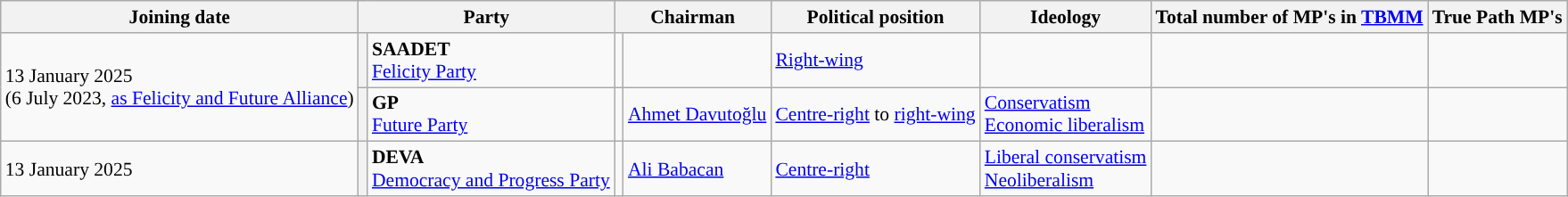<table class="wikitable" style="font-size:90%;">
<tr>
<th>Joining date</th>
<th colspan="2">Party</th>
<th colspan="2">Chairman</th>
<th>Political position</th>
<th>Ideology</th>
<th>Total number of MP's in <a href='#'>TBMM</a></th>
<th>True Path MP's</th>
</tr>
<tr>
<td rowspan="2">13 January 2025<br>(6 July 2023, <a href='#'>as Felicity and Future Alliance</a>)</td>
<th style="background:"></th>
<td><strong>SAADET</strong><br><a href='#'>Felicity Party</a></td>
<td></td>
<td></td>
<td><a href='#'>Right-wing</a></td>
<td></td>
<td></td>
<td></td>
</tr>
<tr>
<th style="background:"></th>
<td><strong>GP</strong><br><a href='#'>Future Party</a></td>
<td></td>
<td><a href='#'>Ahmet Davutoğlu</a></td>
<td><a href='#'>Centre-right</a> to <a href='#'>right-wing</a></td>
<td><a href='#'>Conservatism</a><br><a href='#'>Economic liberalism</a></td>
<td></td>
<td></td>
</tr>
<tr>
<td>13 January 2025</td>
<th style="background:"></th>
<td><strong>DEVA</strong><br><a href='#'>Democracy and Progress Party</a></td>
<td></td>
<td><a href='#'>Ali Babacan</a></td>
<td><a href='#'>Centre-right</a></td>
<td><a href='#'>Liberal conservatism</a><br><a href='#'>Neoliberalism</a></td>
<td></td>
<td></td>
</tr>
</table>
